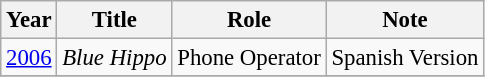<table class="wikitable" style="font-size:95%;">
<tr>
<th>Year</th>
<th>Title</th>
<th>Role</th>
<th>Note</th>
</tr>
<tr>
<td><a href='#'>2006</a></td>
<td><em>Blue Hippo</em></td>
<td>Phone Operator</td>
<td>Spanish Version</td>
</tr>
<tr>
</tr>
</table>
